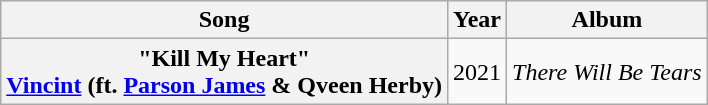<table class="wikitable plainrowheaders" style="text-align:center;" border="1">
<tr>
<th scope="col">Song</th>
<th scope="col">Year</th>
<th scope="col">Album</th>
</tr>
<tr>
<th scope="row">"Kill My Heart" <br><span><a href='#'>Vincint</a> (ft. <a href='#'>Parson James</a> & Qveen Herby)</span></th>
<td>2021</td>
<td><em>There Will Be Tears</em></td>
</tr>
</table>
